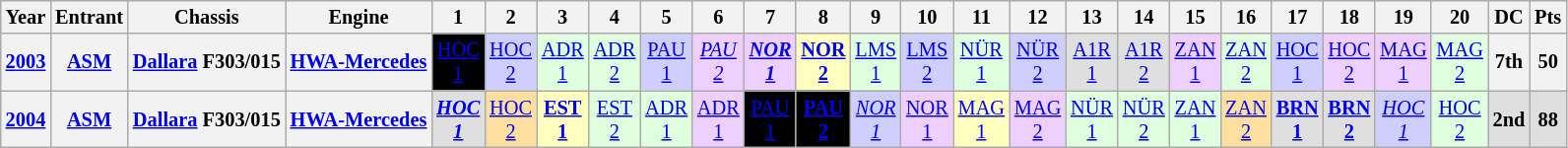<table class="wikitable" style="text-align:center; font-size:85%">
<tr>
<th>Year</th>
<th>Entrant</th>
<th>Chassis</th>
<th>Engine</th>
<th>1</th>
<th>2</th>
<th>3</th>
<th>4</th>
<th>5</th>
<th>6</th>
<th>7</th>
<th>8</th>
<th>9</th>
<th>10</th>
<th>11</th>
<th>12</th>
<th>13</th>
<th>14</th>
<th>15</th>
<th>16</th>
<th>17</th>
<th>18</th>
<th>19</th>
<th>20</th>
<th>DC</th>
<th>Pts</th>
</tr>
<tr>
<th><a href='#'>2003</a></th>
<th nowrap><a href='#'>ASM</a></th>
<th nowrap><a href='#'>Dallara</a> F303/015</th>
<th nowrap><a href='#'>HWA-Mercedes</a></th>
<td style="background:#000000; color:white"><a href='#'><span>HOC<br>1</span></a><br></td>
<td style="background:#CFCFFF;"><a href='#'>HOC<br>2</a><br></td>
<td style="background:#DFFFDF;"><a href='#'>ADR<br>1</a><br></td>
<td style="background:#DFFFDF;"><a href='#'>ADR<br>2</a><br></td>
<td style="background:#CFCFFF;"><a href='#'>PAU<br>1</a><br></td>
<td style="background:#EFCFFF;"><em><a href='#'>PAU<br>2</a></em><br></td>
<td style="background:#EFCFFF;"><strong><em><a href='#'>NOR<br>1</a></em></strong><br></td>
<td style="background:#FFFFBF;"><strong><a href='#'>NOR<br>2</a></strong><br></td>
<td style="background:#DFFFDF;"><a href='#'>LMS<br>1</a><br></td>
<td style="background:#CFCFFF;"><a href='#'>LMS<br>2</a><br></td>
<td style="background:#DFFFDF;"><a href='#'>NÜR<br>1</a><br></td>
<td style="background:#CFCFFF;"><a href='#'>NÜR<br>2</a><br></td>
<td style="background:#DFDFDF;"><a href='#'>A1R<br>1</a><br></td>
<td style="background:#DFDFDF;"><a href='#'>A1R<br>2</a><br></td>
<td style="background:#EFCFFF;"><a href='#'>ZAN<br>1</a><br></td>
<td style="background:#DFFFDF;"><a href='#'>ZAN<br>2</a><br></td>
<td style="background:#CFCFFF;"><a href='#'>HOC<br>1</a><br></td>
<td style="background:#EFCFFF;"><a href='#'>HOC<br>2</a><br></td>
<td style="background:#EFCFFF;"><a href='#'>MAG<br>1</a><br></td>
<td style="background:#DFFFDF;"><a href='#'>MAG<br>2</a><br></td>
<th>7th</th>
<th>50</th>
</tr>
<tr>
<th><a href='#'>2004</a></th>
<th nowrap><a href='#'>ASM</a></th>
<th nowrap><a href='#'>Dallara</a> F303/015</th>
<th nowrap><a href='#'>HWA-Mercedes</a></th>
<td style="background:#DFDFDF;"><strong><em><a href='#'>HOC<br>1</a></em></strong><br></td>
<td style="background:#FFDF9F;"><a href='#'>HOC<br>2</a><br></td>
<td style="background:#FFFFBF;"><strong><a href='#'>EST<br>1</a></strong><br></td>
<td style="background:#DFFFDF;"><a href='#'>EST<br>2</a><br></td>
<td style="background:#DFFFDF;"><a href='#'>ADR<br>1</a><br></td>
<td style="background:#EFCFFF;"><a href='#'>ADR<br>1</a><br></td>
<td style="background:#000000; color:white"><a href='#'><span>PAU<br>1</span></a><br></td>
<td style="background:#000000; color:white"><strong><a href='#'><span>PAU<br>2</span></a></strong><br></td>
<td style="background:#CFCFFF;"><em><a href='#'>NOR<br>1</a></em><br></td>
<td style="background:#EFCFFF;"><a href='#'>NOR<br>1</a><br></td>
<td style="background:#FFFFBF;"><a href='#'>MAG<br>1</a><br></td>
<td style="background:#EFCFFF;"><a href='#'>MAG<br>2</a><br></td>
<td style="background:#DFFFDF;"><a href='#'>NÜR<br>1</a><br></td>
<td style="background:#DFFFDF;"><a href='#'>NÜR<br>2</a><br></td>
<td style="background:#DFFFDF;"><a href='#'>ZAN<br>1</a><br></td>
<td style="background:#FFDF9F;"><a href='#'>ZAN<br>2</a><br></td>
<td style="background:#DFDFDF;"><strong><a href='#'>BRN<br>1</a></strong><br></td>
<td style="background:#DFDFDF;"><strong><a href='#'>BRN<br>2</a></strong><br></td>
<td style="background:#CFCFFF;"><em><a href='#'>HOC<br>1</a></em><br></td>
<td style="background:#DFFFDF;"><a href='#'>HOC<br>2</a><br></td>
<td style="background:#DFDFDF;"><strong>2nd</strong></td>
<td style="background:#DFDFDF;"><strong>88</strong></td>
</tr>
</table>
